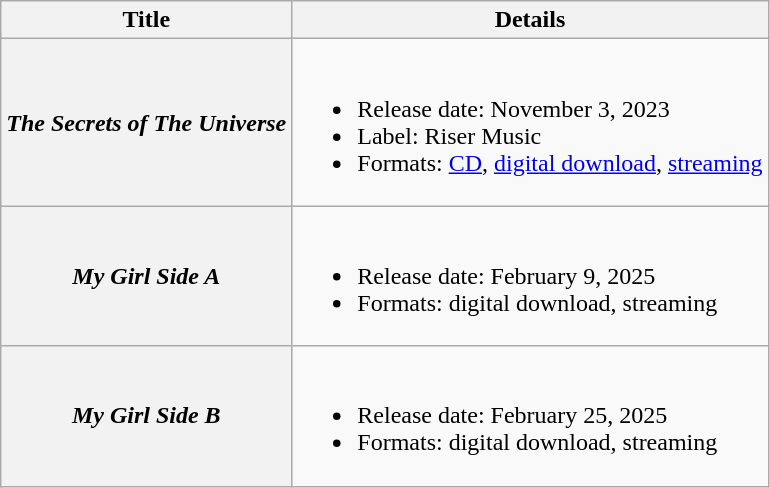<table class="wikitable">
<tr>
<th><strong>Title</strong></th>
<th><strong>Details</strong></th>
</tr>
<tr>
<th><em>The Secrets of The Universe</em></th>
<td><br><ul><li>Release date: November 3, 2023</li><li>Label: Riser Music</li><li>Formats: <a href='#'>CD</a>, <a href='#'>digital download</a>, <a href='#'>streaming</a></li></ul></td>
</tr>
<tr>
<th><em>My Girl Side A</em></th>
<td><br><ul><li>Release date: February 9, 2025</li><li>Formats: digital download, streaming</li></ul></td>
</tr>
<tr>
<th><em>My Girl Side B</em></th>
<td><br><ul><li>Release date: February 25, 2025</li><li>Formats: digital download, streaming</li></ul></td>
</tr>
</table>
